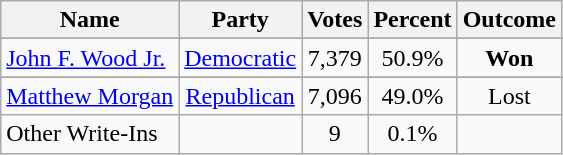<table class=wikitable style="text-align:center">
<tr>
<th>Name</th>
<th>Party</th>
<th>Votes</th>
<th>Percent</th>
<th>Outcome</th>
</tr>
<tr>
</tr>
<tr>
<td align=left><a href='#'>John F. Wood Jr.</a></td>
<td><a href='#'>Democratic</a></td>
<td>7,379</td>
<td>50.9%</td>
<td><strong>Won</strong></td>
</tr>
<tr>
</tr>
<tr>
<td align=left><a href='#'>Matthew Morgan</a></td>
<td><a href='#'>Republican</a></td>
<td>7,096</td>
<td>49.0%</td>
<td>Lost</td>
</tr>
<tr>
<td align=left>Other Write-Ins</td>
<td></td>
<td>9</td>
<td>0.1%</td>
<td></td>
</tr>
</table>
